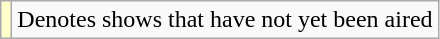<table class="wikitable sortable">
<tr>
<td style="background:#ffc;"></td>
<td>Denotes shows that have not yet been aired</td>
</tr>
</table>
